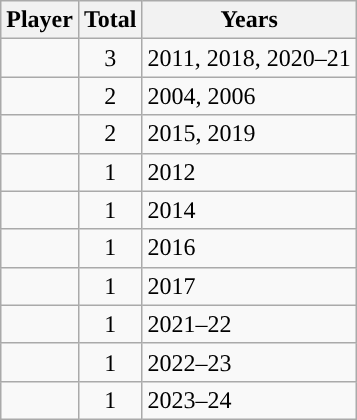<table class="wikitable">
<tr>
<th>Player</th>
<th>Total</th>
<th class="unsortable">Years</th>
</tr>
<tr>
<td></td>
<td align=center>3</td>
<td>2011, 2018, 2020–21</td>
</tr>
<tr>
<td></td>
<td align=center>2</td>
<td>2004, 2006</td>
</tr>
<tr>
<td></td>
<td align=center>2</td>
<td>2015, 2019</td>
</tr>
<tr>
<td></td>
<td align=center>1</td>
<td>2012</td>
</tr>
<tr>
<td></td>
<td align=center>1</td>
<td>2014</td>
</tr>
<tr>
<td></td>
<td align=center>1</td>
<td>2016</td>
</tr>
<tr>
<td></td>
<td align=center>1</td>
<td>2017</td>
</tr>
<tr>
<td></td>
<td align=center>1</td>
<td>2021–22</td>
</tr>
<tr>
<td></td>
<td align=center>1</td>
<td>2022–23</td>
</tr>
<tr>
<td></td>
<td align=center>1</td>
<td>2023–24</td>
</tr>
</table>
